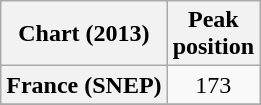<table class="wikitable plainrowheaders">
<tr>
<th>Chart (2013)</th>
<th>Peak<br>position</th>
</tr>
<tr>
<th scope="row">France (SNEP)</th>
<td align="center">173</td>
</tr>
<tr>
</tr>
</table>
